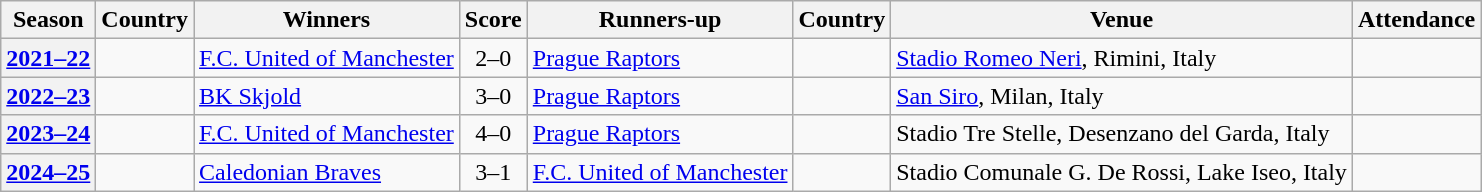<table class="wikitable plainrowheaders sortable">
<tr>
<th scope=col>Season</th>
<th scope=col>Country</th>
<th scope=col>Winners</th>
<th scope=col>Score</th>
<th scope=col>Runners-up</th>
<th scope=col>Country</th>
<th scope=col>Venue</th>
<th scope=col>Attendance</th>
</tr>
<tr class="sortbottom">
<th scope="row" style="text-align:center"><a href='#'>2021–22</a></th>
<td></td>
<td><a href='#'>F.C. United of Manchester</a></td>
<td style="text-align:center">2–0</td>
<td><a href='#'>Prague Raptors</a></td>
<td></td>
<td><a href='#'>Stadio Romeo Neri</a>, Rimini, Italy</td>
<td style="text-align:center"></td>
</tr>
<tr>
<th scope="row" style="text-align:center"><a href='#'>2022–23</a></th>
<td></td>
<td><a href='#'>BK Skjold</a></td>
<td style="text-align:center">3–0</td>
<td><a href='#'>Prague Raptors</a></td>
<td></td>
<td><a href='#'>San Siro</a>, Milan, Italy</td>
<td style="text-align:center"></td>
</tr>
<tr>
<th scope="row" style="text-align:center"><a href='#'>2023–24</a></th>
<td></td>
<td><a href='#'>F.C. United of Manchester</a></td>
<td style="text-align:center">4–0</td>
<td><a href='#'>Prague Raptors</a></td>
<td></td>
<td>Stadio Tre Stelle, Desenzano del Garda, Italy</td>
<td style="text-align:center"></td>
</tr>
<tr>
<th scope="row" style="text-align:center"><a href='#'>2024–25</a></th>
<td></td>
<td><a href='#'>Caledonian Braves</a></td>
<td style="text-align:center">3–1</td>
<td><a href='#'>F.C. United of Manchester</a></td>
<td></td>
<td>Stadio Comunale G. De Rossi, Lake Iseo, Italy</td>
<td style="text-align:center"></td>
</tr>
</table>
